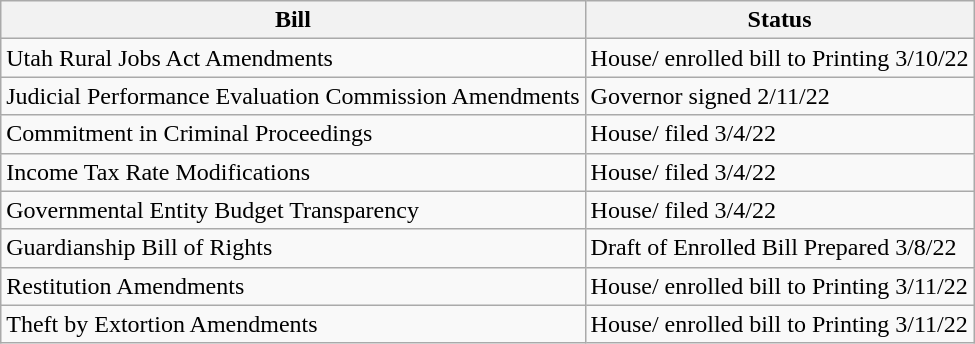<table class="wikitable">
<tr>
<th>Bill</th>
<th>Status</th>
</tr>
<tr>
<td>Utah Rural Jobs Act Amendments</td>
<td>House/ enrolled bill to Printing 3/10/22</td>
</tr>
<tr>
<td>Judicial Performance Evaluation Commission Amendments</td>
<td>Governor signed 2/11/22</td>
</tr>
<tr>
<td>Commitment in Criminal Proceedings</td>
<td>House/ filed 3/4/22</td>
</tr>
<tr>
<td>Income Tax Rate Modifications</td>
<td>House/ filed 3/4/22</td>
</tr>
<tr>
<td>Governmental Entity Budget Transparency</td>
<td>House/ filed 3/4/22</td>
</tr>
<tr>
<td>Guardianship Bill of Rights</td>
<td>Draft of Enrolled Bill Prepared 3/8/22</td>
</tr>
<tr>
<td>Restitution Amendments</td>
<td>House/ enrolled bill to Printing 3/11/22</td>
</tr>
<tr>
<td>Theft by Extortion Amendments</td>
<td>House/ enrolled bill to Printing 3/11/22</td>
</tr>
</table>
